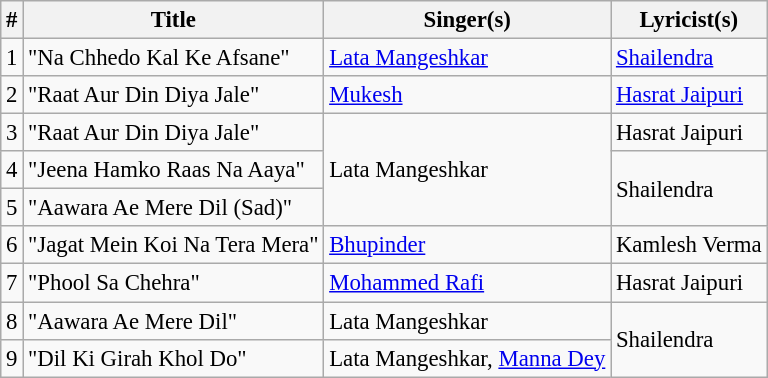<table class="wikitable" style="font-size:95%;">
<tr>
<th>#</th>
<th>Title</th>
<th>Singer(s)</th>
<th>Lyricist(s)</th>
</tr>
<tr>
<td>1</td>
<td>"Na Chhedo Kal Ke Afsane"</td>
<td><a href='#'>Lata Mangeshkar</a></td>
<td><a href='#'>Shailendra</a></td>
</tr>
<tr>
<td>2</td>
<td>"Raat Aur Din Diya Jale"</td>
<td><a href='#'>Mukesh</a></td>
<td><a href='#'>Hasrat Jaipuri</a></td>
</tr>
<tr>
<td>3</td>
<td>"Raat Aur Din Diya Jale"</td>
<td rowspan="3">Lata Mangeshkar</td>
<td>Hasrat Jaipuri</td>
</tr>
<tr>
<td>4</td>
<td>"Jeena Hamko Raas Na Aaya"</td>
<td rowspan="2">Shailendra</td>
</tr>
<tr>
<td>5</td>
<td>"Aawara Ae Mere Dil (Sad)"</td>
</tr>
<tr>
<td>6</td>
<td>"Jagat Mein Koi Na Tera Mera"</td>
<td><a href='#'>Bhupinder</a></td>
<td>Kamlesh Verma</td>
</tr>
<tr>
<td>7</td>
<td>"Phool Sa Chehra"</td>
<td><a href='#'>Mohammed Rafi</a></td>
<td>Hasrat Jaipuri</td>
</tr>
<tr>
<td>8</td>
<td>"Aawara Ae Mere Dil"</td>
<td>Lata Mangeshkar</td>
<td rowspan="2">Shailendra</td>
</tr>
<tr>
<td>9</td>
<td>"Dil Ki Girah Khol Do"</td>
<td>Lata Mangeshkar, <a href='#'>Manna Dey</a></td>
</tr>
</table>
